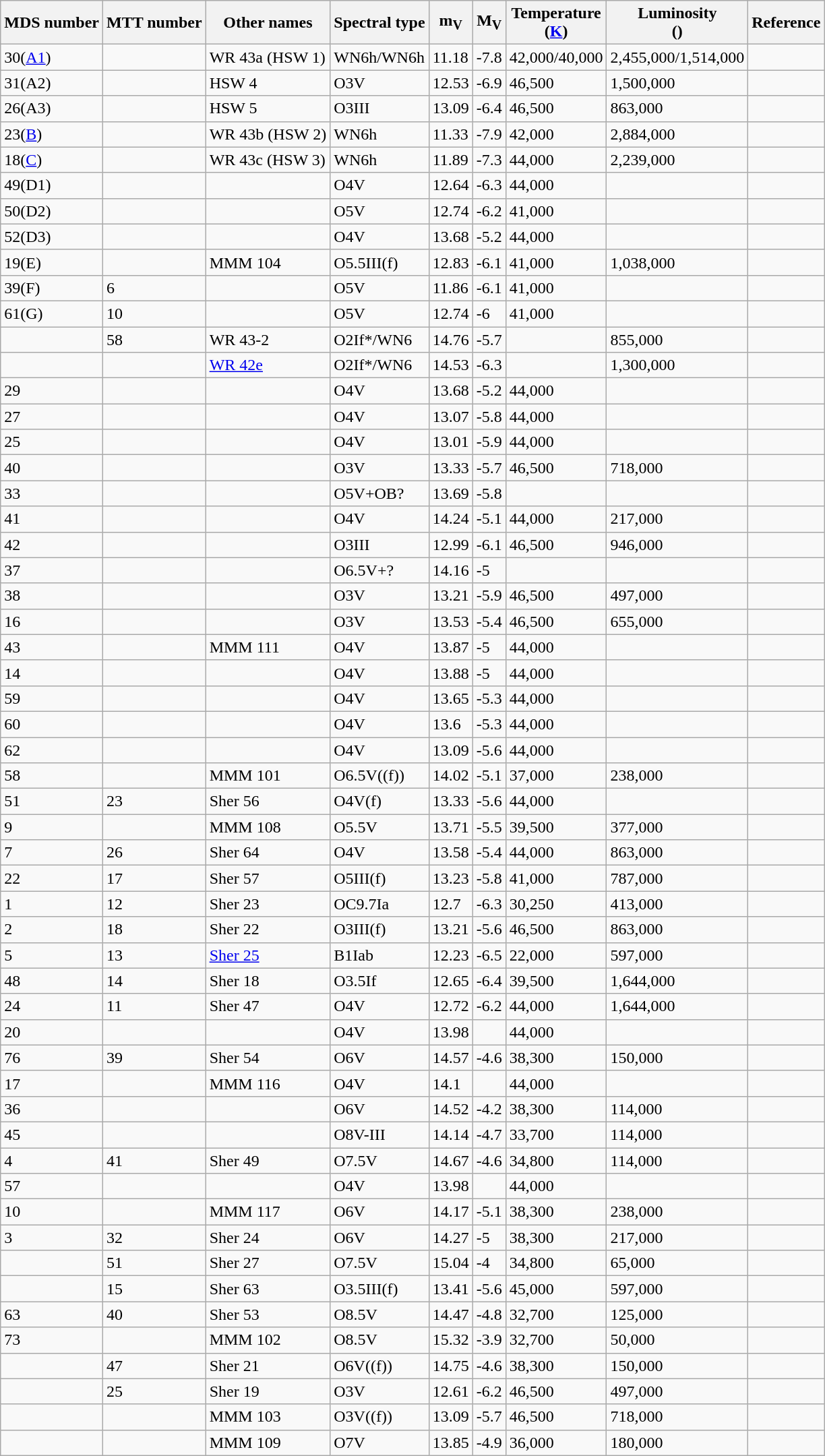<table class="wikitable sortable">
<tr>
<th>MDS number</th>
<th>MTT number</th>
<th>Other names</th>
<th>Spectral type</th>
<th>m<sub>V</sub></th>
<th>M<sub>V</sub></th>
<th>Temperature<br>(<a href='#'>K</a>)</th>
<th>Luminosity<br>(<strong></strong>)</th>
<th>Reference</th>
</tr>
<tr>
<td>30(<a href='#'>A1</a>)</td>
<td></td>
<td>WR 43a (HSW 1)</td>
<td>WN6h/WN6h</td>
<td>11.18</td>
<td>-7.8</td>
<td>42,000/40,000</td>
<td>2,455,000/1,514,000</td>
<td></td>
</tr>
<tr>
<td>31(A2)</td>
<td></td>
<td>HSW 4</td>
<td>O3V</td>
<td>12.53</td>
<td>-6.9</td>
<td>46,500</td>
<td>1,500,000</td>
<td></td>
</tr>
<tr>
<td>26(A3)</td>
<td></td>
<td>HSW 5</td>
<td>O3III</td>
<td>13.09</td>
<td>-6.4</td>
<td>46,500</td>
<td>863,000</td>
<td></td>
</tr>
<tr>
<td>23(<a href='#'>B</a>)</td>
<td></td>
<td>WR 43b (HSW 2)</td>
<td>WN6h</td>
<td>11.33</td>
<td>-7.9</td>
<td>42,000</td>
<td>2,884,000</td>
<td></td>
</tr>
<tr>
<td>18(<a href='#'>C</a>)</td>
<td></td>
<td>WR 43c (HSW 3)</td>
<td>WN6h</td>
<td>11.89</td>
<td>-7.3</td>
<td>44,000</td>
<td>2,239,000</td>
<td></td>
</tr>
<tr>
<td>49(D1)</td>
<td></td>
<td></td>
<td>O4V</td>
<td>12.64</td>
<td>-6.3</td>
<td>44,000</td>
<td></td>
<td></td>
</tr>
<tr>
<td>50(D2)</td>
<td></td>
<td></td>
<td>O5V</td>
<td>12.74</td>
<td>-6.2</td>
<td>41,000</td>
<td></td>
<td></td>
</tr>
<tr>
<td>52(D3)</td>
<td></td>
<td></td>
<td>O4V</td>
<td>13.68</td>
<td>-5.2</td>
<td>44,000</td>
<td></td>
<td></td>
</tr>
<tr>
<td>19(E)</td>
<td></td>
<td>MMM 104</td>
<td>O5.5III(f)</td>
<td>12.83</td>
<td>-6.1</td>
<td>41,000</td>
<td>1,038,000</td>
<td></td>
</tr>
<tr>
<td>39(F)</td>
<td>6</td>
<td></td>
<td>O5V</td>
<td>11.86</td>
<td>-6.1</td>
<td>41,000</td>
<td></td>
<td></td>
</tr>
<tr>
<td>61(G)</td>
<td>10</td>
<td></td>
<td>O5V</td>
<td>12.74</td>
<td>-6</td>
<td>41,000</td>
<td></td>
<td></td>
</tr>
<tr>
<td></td>
<td>58</td>
<td>WR 43-2</td>
<td>O2If*/WN6</td>
<td>14.76</td>
<td>-5.7</td>
<td></td>
<td>855,000</td>
<td></td>
</tr>
<tr>
<td></td>
<td></td>
<td><a href='#'>WR 42e</a></td>
<td>O2If*/WN6</td>
<td>14.53</td>
<td>-6.3</td>
<td></td>
<td>1,300,000</td>
<td></td>
</tr>
<tr>
<td>29</td>
<td></td>
<td></td>
<td>O4V</td>
<td>13.68</td>
<td>-5.2</td>
<td>44,000</td>
<td></td>
<td></td>
</tr>
<tr>
<td>27</td>
<td></td>
<td></td>
<td>O4V</td>
<td>13.07</td>
<td>-5.8</td>
<td>44,000</td>
<td></td>
<td></td>
</tr>
<tr>
<td>25</td>
<td></td>
<td></td>
<td>O4V</td>
<td>13.01</td>
<td>-5.9</td>
<td>44,000</td>
<td></td>
<td></td>
</tr>
<tr>
<td>40</td>
<td></td>
<td></td>
<td>O3V</td>
<td>13.33</td>
<td>-5.7</td>
<td>46,500</td>
<td>718,000</td>
<td></td>
</tr>
<tr>
<td>33</td>
<td></td>
<td></td>
<td>O5V+OB?</td>
<td>13.69</td>
<td>-5.8</td>
<td></td>
<td></td>
<td></td>
</tr>
<tr>
<td>41</td>
<td></td>
<td></td>
<td>O4V</td>
<td>14.24</td>
<td>-5.1</td>
<td>44,000</td>
<td>217,000</td>
<td></td>
</tr>
<tr>
<td>42</td>
<td></td>
<td></td>
<td>O3III</td>
<td>12.99</td>
<td>-6.1</td>
<td>46,500</td>
<td>946,000</td>
<td></td>
</tr>
<tr>
<td>37</td>
<td></td>
<td></td>
<td>O6.5V+?</td>
<td>14.16</td>
<td>-5</td>
<td></td>
<td></td>
<td></td>
</tr>
<tr>
<td>38</td>
<td></td>
<td></td>
<td>O3V</td>
<td>13.21</td>
<td>-5.9</td>
<td>46,500</td>
<td>497,000</td>
<td></td>
</tr>
<tr>
<td>16</td>
<td></td>
<td></td>
<td>O3V</td>
<td>13.53</td>
<td>-5.4</td>
<td>46,500</td>
<td>655,000</td>
<td></td>
</tr>
<tr>
<td>43</td>
<td></td>
<td>MMM 111</td>
<td>O4V</td>
<td>13.87</td>
<td>-5</td>
<td>44,000</td>
<td></td>
<td></td>
</tr>
<tr>
<td>14</td>
<td></td>
<td></td>
<td>O4V</td>
<td>13.88</td>
<td>-5</td>
<td>44,000</td>
<td></td>
<td></td>
</tr>
<tr>
<td>59</td>
<td></td>
<td></td>
<td>O4V</td>
<td>13.65</td>
<td>-5.3</td>
<td>44,000</td>
<td></td>
<td></td>
</tr>
<tr>
<td>60</td>
<td></td>
<td></td>
<td>O4V</td>
<td>13.6</td>
<td>-5.3</td>
<td>44,000</td>
<td></td>
<td></td>
</tr>
<tr>
<td>62</td>
<td></td>
<td></td>
<td>O4V</td>
<td>13.09</td>
<td>-5.6</td>
<td>44,000</td>
<td></td>
<td></td>
</tr>
<tr>
<td>58</td>
<td></td>
<td>MMM 101</td>
<td>O6.5V((f))</td>
<td>14.02</td>
<td>-5.1</td>
<td>37,000</td>
<td>238,000</td>
<td></td>
</tr>
<tr>
<td>51</td>
<td>23</td>
<td>Sher 56</td>
<td>O4V(f)</td>
<td>13.33</td>
<td>-5.6</td>
<td>44,000</td>
<td></td>
<td></td>
</tr>
<tr>
<td>9</td>
<td></td>
<td>MMM 108</td>
<td>O5.5V</td>
<td>13.71</td>
<td>-5.5</td>
<td>39,500</td>
<td>377,000</td>
<td></td>
</tr>
<tr>
<td>7</td>
<td>26</td>
<td>Sher 64</td>
<td>O4V</td>
<td>13.58</td>
<td>-5.4</td>
<td>44,000</td>
<td>863,000</td>
<td></td>
</tr>
<tr>
<td>22</td>
<td>17</td>
<td>Sher 57</td>
<td>O5III(f)</td>
<td>13.23</td>
<td>-5.8</td>
<td>41,000</td>
<td>787,000</td>
<td></td>
</tr>
<tr>
<td>1</td>
<td>12</td>
<td>Sher 23</td>
<td>OC9.7Ia</td>
<td>12.7</td>
<td>-6.3</td>
<td>30,250</td>
<td>413,000</td>
<td></td>
</tr>
<tr>
<td>2</td>
<td>18</td>
<td>Sher 22</td>
<td>O3III(f)</td>
<td>13.21</td>
<td>-5.6</td>
<td>46,500</td>
<td>863,000</td>
<td></td>
</tr>
<tr>
<td>5</td>
<td>13</td>
<td><a href='#'>Sher 25</a></td>
<td>B1Iab</td>
<td>12.23</td>
<td>-6.5</td>
<td>22,000</td>
<td>597,000</td>
<td></td>
</tr>
<tr>
<td>48</td>
<td>14</td>
<td>Sher 18</td>
<td>O3.5If</td>
<td>12.65</td>
<td>-6.4</td>
<td>39,500</td>
<td>1,644,000</td>
<td></td>
</tr>
<tr>
<td>24</td>
<td>11</td>
<td>Sher 47</td>
<td>O4V</td>
<td>12.72</td>
<td>-6.2</td>
<td>44,000</td>
<td>1,644,000</td>
<td></td>
</tr>
<tr>
<td>20</td>
<td></td>
<td></td>
<td>O4V</td>
<td>13.98</td>
<td></td>
<td>44,000</td>
<td></td>
<td></td>
</tr>
<tr>
<td>76</td>
<td>39</td>
<td>Sher 54</td>
<td>O6V</td>
<td>14.57</td>
<td>-4.6</td>
<td>38,300</td>
<td>150,000</td>
<td></td>
</tr>
<tr>
<td>17</td>
<td></td>
<td>MMM 116</td>
<td>O4V</td>
<td>14.1</td>
<td></td>
<td>44,000</td>
<td></td>
<td></td>
</tr>
<tr>
<td>36</td>
<td></td>
<td></td>
<td>O6V</td>
<td>14.52</td>
<td>-4.2</td>
<td>38,300</td>
<td>114,000</td>
<td></td>
</tr>
<tr>
<td>45</td>
<td></td>
<td></td>
<td>O8V-III</td>
<td>14.14</td>
<td>-4.7</td>
<td>33,700</td>
<td>114,000</td>
<td></td>
</tr>
<tr>
<td>4</td>
<td>41</td>
<td>Sher 49</td>
<td>O7.5V</td>
<td>14.67</td>
<td>-4.6</td>
<td>34,800</td>
<td>114,000</td>
<td></td>
</tr>
<tr>
<td>57</td>
<td></td>
<td></td>
<td>O4V</td>
<td>13.98</td>
<td></td>
<td>44,000</td>
<td></td>
<td></td>
</tr>
<tr>
<td>10</td>
<td></td>
<td>MMM 117</td>
<td>O6V</td>
<td>14.17</td>
<td>-5.1</td>
<td>38,300</td>
<td>238,000</td>
<td></td>
</tr>
<tr>
<td>3</td>
<td>32</td>
<td>Sher 24</td>
<td>O6V</td>
<td>14.27</td>
<td>-5</td>
<td>38,300</td>
<td>217,000</td>
<td></td>
</tr>
<tr>
<td></td>
<td>51</td>
<td>Sher 27</td>
<td>O7.5V</td>
<td>15.04</td>
<td>-4</td>
<td>34,800</td>
<td>65,000</td>
<td></td>
</tr>
<tr>
<td></td>
<td>15</td>
<td>Sher 63</td>
<td>O3.5III(f)</td>
<td>13.41</td>
<td>-5.6</td>
<td>45,000</td>
<td>597,000</td>
<td></td>
</tr>
<tr>
<td>63</td>
<td>40</td>
<td>Sher 53</td>
<td>O8.5V</td>
<td>14.47</td>
<td>-4.8</td>
<td>32,700</td>
<td>125,000</td>
<td></td>
</tr>
<tr>
<td>73</td>
<td></td>
<td>MMM 102</td>
<td>O8.5V</td>
<td>15.32</td>
<td>-3.9</td>
<td>32,700</td>
<td>50,000</td>
<td></td>
</tr>
<tr>
<td></td>
<td>47</td>
<td>Sher 21</td>
<td>O6V((f))</td>
<td>14.75</td>
<td>-4.6</td>
<td>38,300</td>
<td>150,000</td>
<td></td>
</tr>
<tr>
<td></td>
<td>25</td>
<td>Sher 19</td>
<td>O3V</td>
<td>12.61</td>
<td>-6.2</td>
<td>46,500</td>
<td>497,000</td>
<td></td>
</tr>
<tr>
<td></td>
<td></td>
<td>MMM 103</td>
<td>O3V((f))</td>
<td>13.09</td>
<td>-5.7</td>
<td>46,500</td>
<td>718,000</td>
<td></td>
</tr>
<tr>
<td></td>
<td></td>
<td>MMM 109</td>
<td>O7V</td>
<td>13.85</td>
<td>-4.9</td>
<td>36,000</td>
<td>180,000</td>
<td></td>
</tr>
</table>
